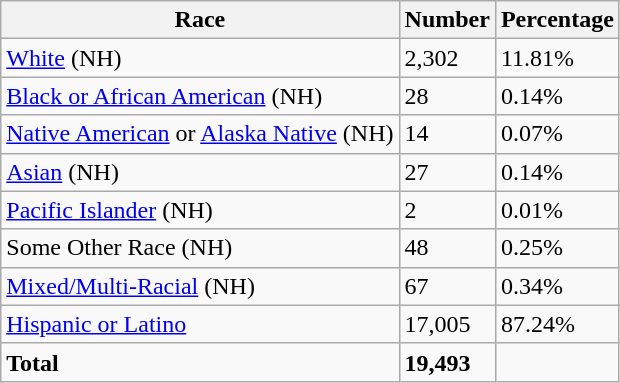<table class="wikitable">
<tr>
<th>Race</th>
<th>Number</th>
<th>Percentage</th>
</tr>
<tr>
<td><a href='#'>White</a> (NH)</td>
<td>2,302</td>
<td>11.81%</td>
</tr>
<tr>
<td><a href='#'>Black or African American</a> (NH)</td>
<td>28</td>
<td>0.14%</td>
</tr>
<tr>
<td><a href='#'>Native American</a> or <a href='#'>Alaska Native</a> (NH)</td>
<td>14</td>
<td>0.07%</td>
</tr>
<tr>
<td><a href='#'>Asian</a> (NH)</td>
<td>27</td>
<td>0.14%</td>
</tr>
<tr>
<td><a href='#'>Pacific Islander</a> (NH)</td>
<td>2</td>
<td>0.01%</td>
</tr>
<tr>
<td>Some Other Race (NH)</td>
<td>48</td>
<td>0.25%</td>
</tr>
<tr>
<td><a href='#'>Mixed/Multi-Racial</a> (NH)</td>
<td>67</td>
<td>0.34%</td>
</tr>
<tr>
<td><a href='#'>Hispanic or Latino</a></td>
<td>17,005</td>
<td>87.24%</td>
</tr>
<tr>
<td><strong>Total</strong></td>
<td><strong>19,493</strong></td>
<td></td>
</tr>
</table>
